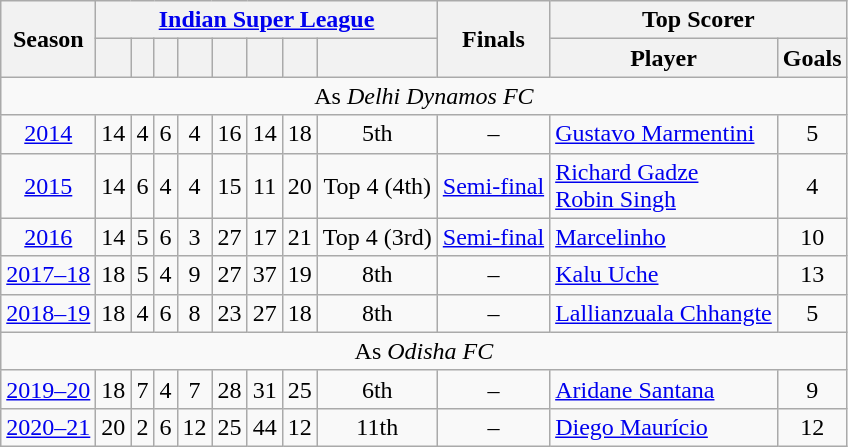<table class="wikitable sortable" style="text-align: center">
<tr>
<th scope="col" rowspan="2">Season</th>
<th colspan=8 class="unsortable"><a href='#'>Indian Super League</a></th>
<th scope="col" rowspan=2 class="unsortable">Finals<br></th>
<th scope="col" colspan=3 class="unsortable">Top Scorer</th>
</tr>
<tr>
<th></th>
<th></th>
<th></th>
<th></th>
<th></th>
<th></th>
<th></th>
<th></th>
<th class="unsortable">Player</th>
<th class="unsortable">Goals</th>
</tr>
<tr>
<td colspan="12">As <em>Delhi Dynamos FC</em></td>
</tr>
<tr>
<td><a href='#'>2014</a></td>
<td>14</td>
<td>4</td>
<td>6</td>
<td>4</td>
<td>16</td>
<td>14</td>
<td>18</td>
<td>5th</td>
<td>–</td>
<td align=left> <a href='#'>Gustavo Marmentini</a></td>
<td>5</td>
</tr>
<tr>
<td><a href='#'>2015</a></td>
<td>14</td>
<td>6</td>
<td>4</td>
<td>4</td>
<td>15</td>
<td>11</td>
<td>20</td>
<td>Top 4 (4th)</td>
<td><a href='#'>Semi-final</a></td>
<td align=left> <a href='#'>Richard Gadze</a><br> <a href='#'>Robin Singh</a></td>
<td>4</td>
</tr>
<tr>
<td><a href='#'>2016</a></td>
<td>14</td>
<td>5</td>
<td>6</td>
<td>3</td>
<td>27</td>
<td>17</td>
<td>21</td>
<td>Top 4 (3rd)</td>
<td><a href='#'>Semi-final</a></td>
<td align=left> <a href='#'>Marcelinho</a></td>
<td>10</td>
</tr>
<tr>
<td><a href='#'>2017–18</a></td>
<td>18</td>
<td>5</td>
<td>4</td>
<td>9</td>
<td>27</td>
<td>37</td>
<td>19</td>
<td>8th</td>
<td>–</td>
<td align=left> <a href='#'>Kalu Uche</a></td>
<td>13</td>
</tr>
<tr>
<td><a href='#'>2018–19</a></td>
<td>18</td>
<td>4</td>
<td>6</td>
<td>8</td>
<td>23</td>
<td>27</td>
<td>18</td>
<td>8th</td>
<td>–</td>
<td align=left> <a href='#'>Lallianzuala Chhangte</a></td>
<td>5</td>
</tr>
<tr>
<td colspan="12">As <em>Odisha FC</em></td>
</tr>
<tr>
<td><a href='#'>2019–20</a></td>
<td>18</td>
<td>7</td>
<td>4</td>
<td>7</td>
<td>28</td>
<td>31</td>
<td>25</td>
<td>6th</td>
<td>–</td>
<td align=left> <a href='#'>Aridane Santana</a></td>
<td>9</td>
</tr>
<tr>
<td><a href='#'>2020–21</a></td>
<td>20</td>
<td>2</td>
<td>6</td>
<td>12</td>
<td>25</td>
<td>44</td>
<td>12</td>
<td>11th</td>
<td>–</td>
<td align=left> <a href='#'>Diego Maurício</a></td>
<td>12</td>
</tr>
</table>
